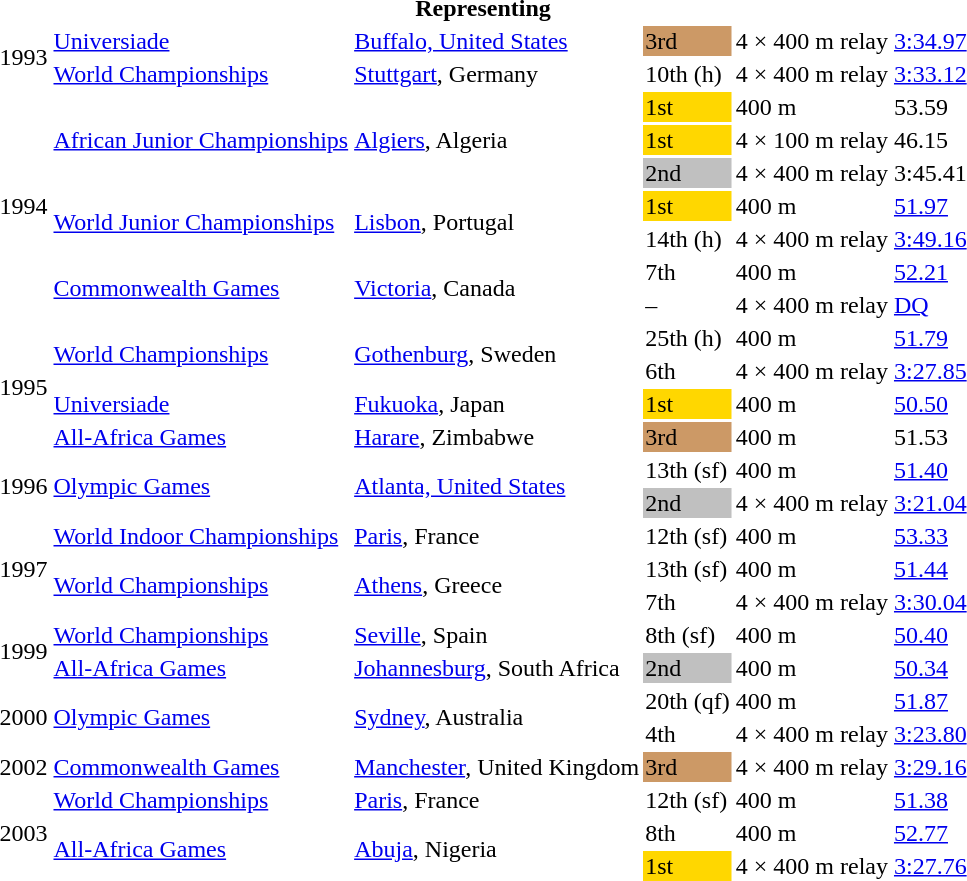<table>
<tr>
<th colspan="6">Representing </th>
</tr>
<tr>
<td rowspan=2>1993</td>
<td><a href='#'>Universiade</a></td>
<td><a href='#'>Buffalo, United States</a></td>
<td bgcolor=cc9966>3rd</td>
<td>4 × 400 m relay</td>
<td><a href='#'>3:34.97</a></td>
</tr>
<tr>
<td><a href='#'>World Championships</a></td>
<td><a href='#'>Stuttgart</a>, Germany</td>
<td>10th (h)</td>
<td>4 × 400 m relay</td>
<td><a href='#'>3:33.12</a></td>
</tr>
<tr>
<td rowspan=7>1994</td>
<td rowspan=3><a href='#'>African Junior Championships</a></td>
<td rowspan=3><a href='#'>Algiers</a>, Algeria</td>
<td bgcolor=gold>1st</td>
<td>400 m</td>
<td>53.59</td>
</tr>
<tr>
<td bgcolor=gold>1st</td>
<td>4 × 100 m relay</td>
<td>46.15</td>
</tr>
<tr>
<td bgcolor=silver>2nd</td>
<td>4 × 400 m relay</td>
<td>3:45.41</td>
</tr>
<tr>
<td rowspan=2><a href='#'>World Junior Championships</a></td>
<td rowspan=2><a href='#'>Lisbon</a>, Portugal</td>
<td bgcolor=gold>1st</td>
<td>400 m</td>
<td><a href='#'>51.97</a></td>
</tr>
<tr>
<td>14th (h)</td>
<td>4 × 400 m relay</td>
<td><a href='#'>3:49.16</a></td>
</tr>
<tr>
<td rowspan=2><a href='#'>Commonwealth Games</a></td>
<td rowspan=2><a href='#'>Victoria</a>, Canada</td>
<td>7th</td>
<td>400 m</td>
<td><a href='#'>52.21</a></td>
</tr>
<tr>
<td>–</td>
<td>4 × 400 m relay</td>
<td><a href='#'>DQ</a></td>
</tr>
<tr>
<td rowspan=4>1995</td>
<td rowspan=2><a href='#'>World Championships</a></td>
<td rowspan=2><a href='#'>Gothenburg</a>, Sweden</td>
<td>25th (h)</td>
<td>400 m</td>
<td><a href='#'>51.79</a></td>
</tr>
<tr>
<td>6th</td>
<td>4 × 400 m relay</td>
<td><a href='#'>3:27.85</a></td>
</tr>
<tr>
<td><a href='#'>Universiade</a></td>
<td><a href='#'>Fukuoka</a>, Japan</td>
<td bgcolor=gold>1st</td>
<td>400 m</td>
<td><a href='#'>50.50</a></td>
</tr>
<tr>
<td><a href='#'>All-Africa Games</a></td>
<td><a href='#'>Harare</a>, Zimbabwe</td>
<td bgcolor=cc9966>3rd</td>
<td>400 m</td>
<td>51.53</td>
</tr>
<tr>
<td rowspan=2>1996</td>
<td rowspan=2><a href='#'>Olympic Games</a></td>
<td rowspan=2><a href='#'>Atlanta, United States</a></td>
<td>13th (sf)</td>
<td>400 m</td>
<td><a href='#'>51.40</a></td>
</tr>
<tr>
<td bgcolor=silver>2nd</td>
<td>4 × 400 m relay</td>
<td><a href='#'>3:21.04</a></td>
</tr>
<tr>
<td rowspan=3>1997</td>
<td><a href='#'>World Indoor Championships</a></td>
<td><a href='#'>Paris</a>, France</td>
<td>12th (sf)</td>
<td>400 m</td>
<td><a href='#'>53.33</a></td>
</tr>
<tr>
<td rowspan=2><a href='#'>World Championships</a></td>
<td rowspan=2><a href='#'>Athens</a>, Greece</td>
<td>13th (sf)</td>
<td>400 m</td>
<td><a href='#'>51.44</a></td>
</tr>
<tr>
<td>7th</td>
<td>4 × 400 m relay</td>
<td><a href='#'>3:30.04</a></td>
</tr>
<tr>
<td rowspan=2>1999</td>
<td><a href='#'>World Championships</a></td>
<td><a href='#'>Seville</a>, Spain</td>
<td>8th (sf)</td>
<td>400 m</td>
<td><a href='#'>50.40</a></td>
</tr>
<tr>
<td><a href='#'>All-Africa Games</a></td>
<td><a href='#'>Johannesburg</a>, South Africa</td>
<td bgcolor=silver>2nd</td>
<td>400 m</td>
<td><a href='#'>50.34</a></td>
</tr>
<tr>
<td rowspan=2>2000</td>
<td rowspan=2><a href='#'>Olympic Games</a></td>
<td rowspan=2><a href='#'>Sydney</a>, Australia</td>
<td>20th (qf)</td>
<td>400 m</td>
<td><a href='#'>51.87</a></td>
</tr>
<tr>
<td>4th</td>
<td>4 × 400 m relay</td>
<td><a href='#'>3:23.80</a></td>
</tr>
<tr>
<td>2002</td>
<td><a href='#'>Commonwealth Games</a></td>
<td><a href='#'>Manchester</a>, United Kingdom</td>
<td bgcolor=cc9966>3rd</td>
<td>4 × 400 m relay</td>
<td><a href='#'>3:29.16</a></td>
</tr>
<tr>
<td rowspan=3>2003</td>
<td><a href='#'>World Championships</a></td>
<td><a href='#'>Paris</a>, France</td>
<td>12th (sf)</td>
<td>400 m</td>
<td><a href='#'>51.38</a></td>
</tr>
<tr>
<td rowspan=2><a href='#'>All-Africa Games</a></td>
<td rowspan=2><a href='#'>Abuja</a>, Nigeria</td>
<td>8th</td>
<td>400 m</td>
<td><a href='#'>52.77</a></td>
</tr>
<tr>
<td bgcolor=gold>1st</td>
<td>4 × 400 m relay</td>
<td><a href='#'>3:27.76</a></td>
</tr>
</table>
